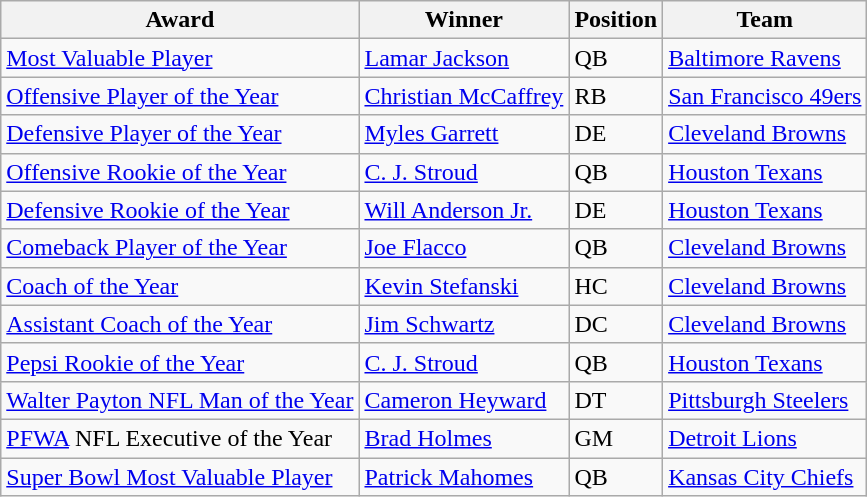<table class="wikitable">
<tr>
<th>Award</th>
<th>Winner</th>
<th>Position</th>
<th>Team</th>
</tr>
<tr>
<td><a href='#'>Most Valuable Player</a></td>
<td><a href='#'>Lamar Jackson</a></td>
<td>QB</td>
<td><a href='#'>Baltimore Ravens</a></td>
</tr>
<tr>
<td><a href='#'>Offensive Player of the Year</a></td>
<td><a href='#'>Christian McCaffrey</a></td>
<td>RB</td>
<td><a href='#'>San Francisco 49ers</a></td>
</tr>
<tr>
<td><a href='#'>Defensive Player of the Year</a></td>
<td><a href='#'>Myles Garrett</a></td>
<td>DE</td>
<td><a href='#'>Cleveland Browns</a></td>
</tr>
<tr>
<td><a href='#'>Offensive Rookie of the Year</a></td>
<td><a href='#'>C. J. Stroud</a></td>
<td>QB</td>
<td><a href='#'>Houston Texans</a></td>
</tr>
<tr>
<td><a href='#'>Defensive Rookie of the Year</a></td>
<td><a href='#'>Will Anderson Jr.</a></td>
<td>DE</td>
<td><a href='#'>Houston Texans</a></td>
</tr>
<tr>
<td><a href='#'>Comeback Player of the Year</a></td>
<td><a href='#'>Joe Flacco</a></td>
<td>QB</td>
<td><a href='#'>Cleveland Browns</a></td>
</tr>
<tr>
<td><a href='#'>Coach of the Year</a></td>
<td><a href='#'>Kevin Stefanski</a></td>
<td>HC</td>
<td><a href='#'>Cleveland Browns</a></td>
</tr>
<tr>
<td><a href='#'>Assistant Coach of the Year</a></td>
<td><a href='#'>Jim Schwartz</a></td>
<td>DC</td>
<td><a href='#'>Cleveland Browns</a></td>
</tr>
<tr>
<td><a href='#'>Pepsi Rookie of the Year</a></td>
<td><a href='#'>C. J. Stroud</a></td>
<td>QB</td>
<td><a href='#'>Houston Texans</a></td>
</tr>
<tr>
<td><a href='#'>Walter Payton NFL Man of the Year</a></td>
<td><a href='#'>Cameron Heyward</a></td>
<td>DT</td>
<td><a href='#'>Pittsburgh Steelers</a></td>
</tr>
<tr>
<td><a href='#'>PFWA</a> NFL Executive of the Year</td>
<td><a href='#'>Brad Holmes</a></td>
<td>GM</td>
<td><a href='#'>Detroit Lions</a></td>
</tr>
<tr>
<td><a href='#'>Super Bowl Most Valuable Player</a></td>
<td><a href='#'>Patrick Mahomes</a></td>
<td>QB</td>
<td><a href='#'>Kansas City Chiefs</a></td>
</tr>
</table>
